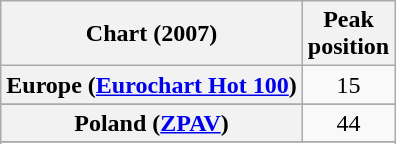<table class="wikitable sortable plainrowheaders" style="text-align:center">
<tr>
<th>Chart (2007)</th>
<th>Peak<br>position</th>
</tr>
<tr>
<th scope="row">Europe (<a href='#'>Eurochart Hot 100</a>)</th>
<td>15</td>
</tr>
<tr>
</tr>
<tr>
<th scope="row">Poland (<a href='#'>ZPAV</a>)</th>
<td>44</td>
</tr>
<tr>
</tr>
<tr>
</tr>
</table>
